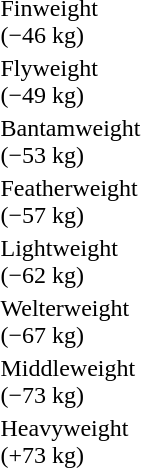<table>
<tr>
<td rowspan=2>Finweight <br>(−46 kg) </td>
<td rowspan=2></td>
<td rowspan=2></td>
<td></td>
</tr>
<tr>
<td></td>
</tr>
<tr>
<td rowspan=2>Flyweight<br>(−49 kg) </td>
<td rowspan=2></td>
<td rowspan=2></td>
<td></td>
</tr>
<tr>
<td></td>
</tr>
<tr>
<td rowspan=2>Bantamweight<br>(−53 kg) </td>
<td rowspan=2></td>
<td rowspan=2></td>
<td></td>
</tr>
<tr>
<td></td>
</tr>
<tr>
<td rowspan=2>Featherweight<br>(−57 kg) </td>
<td rowspan=2></td>
<td rowspan=2></td>
<td></td>
</tr>
<tr>
<td></td>
</tr>
<tr>
<td rowspan=2>Lightweight<br>(−62 kg) </td>
<td rowspan=2></td>
<td rowspan=2></td>
<td></td>
</tr>
<tr>
<td></td>
</tr>
<tr>
<td rowspan=2>Welterweight<br>(−67 kg) </td>
<td rowspan=2></td>
<td rowspan=2></td>
<td></td>
</tr>
<tr>
<td></td>
</tr>
<tr>
<td rowspan=2>Middleweight<br>(−73 kg) </td>
<td rowspan=2></td>
<td rowspan=2></td>
<td></td>
</tr>
<tr>
<td></td>
</tr>
<tr>
<td rowspan=2>Heavyweight<br>(+73 kg) </td>
<td rowspan=2></td>
<td rowspan=2></td>
<td></td>
</tr>
<tr>
<td></td>
</tr>
</table>
